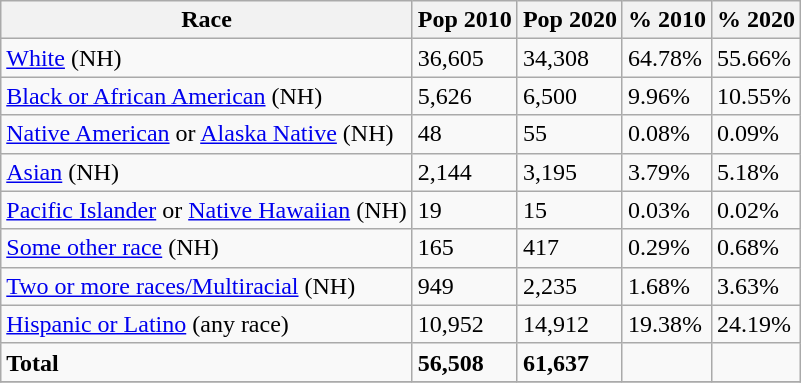<table class="wikitable">
<tr>
<th>Race</th>
<th>Pop 2010</th>
<th>Pop 2020</th>
<th>% 2010</th>
<th>% 2020</th>
</tr>
<tr>
<td><a href='#'>White</a> (NH)</td>
<td>36,605</td>
<td>34,308</td>
<td>64.78%</td>
<td>55.66%</td>
</tr>
<tr>
<td><a href='#'>Black or African American</a> (NH)</td>
<td>5,626</td>
<td>6,500</td>
<td>9.96%</td>
<td>10.55%</td>
</tr>
<tr>
<td><a href='#'>Native American</a> or <a href='#'>Alaska Native</a> (NH)</td>
<td>48</td>
<td>55</td>
<td>0.08%</td>
<td>0.09%</td>
</tr>
<tr>
<td><a href='#'>Asian</a> (NH)</td>
<td>2,144</td>
<td>3,195</td>
<td>3.79%</td>
<td>5.18%</td>
</tr>
<tr>
<td><a href='#'>Pacific Islander</a> or <a href='#'>Native Hawaiian</a> (NH)</td>
<td>19</td>
<td>15</td>
<td>0.03%</td>
<td>0.02%</td>
</tr>
<tr>
<td><a href='#'>Some other race</a> (NH)</td>
<td>165</td>
<td>417</td>
<td>0.29%</td>
<td>0.68%</td>
</tr>
<tr>
<td><a href='#'>Two or more races/Multiracial</a> (NH)</td>
<td>949</td>
<td>2,235</td>
<td>1.68%</td>
<td>3.63%</td>
</tr>
<tr>
<td><a href='#'>Hispanic or Latino</a> (any race)</td>
<td>10,952</td>
<td>14,912</td>
<td>19.38%</td>
<td>24.19%</td>
</tr>
<tr>
<td><strong>Total</strong></td>
<td><strong>56,508</strong></td>
<td><strong>61,637</strong></td>
<td></td>
<td></td>
</tr>
<tr>
</tr>
</table>
